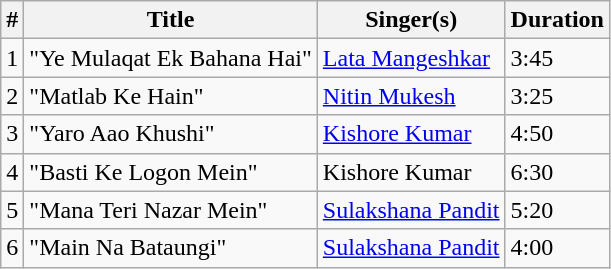<table class="wikitable">
<tr>
<th>#</th>
<th>Title</th>
<th>Singer(s)</th>
<th>Duration</th>
</tr>
<tr>
<td>1</td>
<td>"Ye Mulaqat Ek Bahana Hai"</td>
<td><a href='#'>Lata Mangeshkar</a></td>
<td>3:45</td>
</tr>
<tr>
<td>2</td>
<td>"Matlab Ke Hain"</td>
<td><a href='#'>Nitin Mukesh</a></td>
<td>3:25</td>
</tr>
<tr>
<td>3</td>
<td>"Yaro Aao Khushi"</td>
<td><a href='#'>Kishore Kumar</a></td>
<td>4:50</td>
</tr>
<tr>
<td>4</td>
<td>"Basti Ke Logon Mein"</td>
<td>Kishore Kumar</td>
<td>6:30</td>
</tr>
<tr>
<td>5</td>
<td>"Mana Teri Nazar Mein"</td>
<td><a href='#'>Sulakshana Pandit</a></td>
<td>5:20</td>
</tr>
<tr>
<td>6</td>
<td>"Main Na Bataungi"</td>
<td><a href='#'>Sulakshana Pandit</a></td>
<td>4:00</td>
</tr>
</table>
